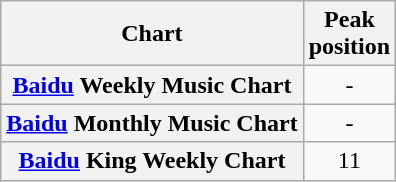<table class="wikitable plainrowheaders">
<tr>
<th scope="col">Chart</th>
<th scope="col">Peak<br>position</th>
</tr>
<tr>
<th scope="row"><a href='#'>Baidu</a> Weekly Music Chart</th>
<td style="text-align:center;">-</td>
</tr>
<tr>
<th scope="row"><a href='#'>Baidu</a> Monthly Music Chart</th>
<td style="text-align:center;">-</td>
</tr>
<tr>
<th scope="row"><a href='#'>Baidu</a> King Weekly Chart</th>
<td style="text-align:center;">11</td>
</tr>
</table>
